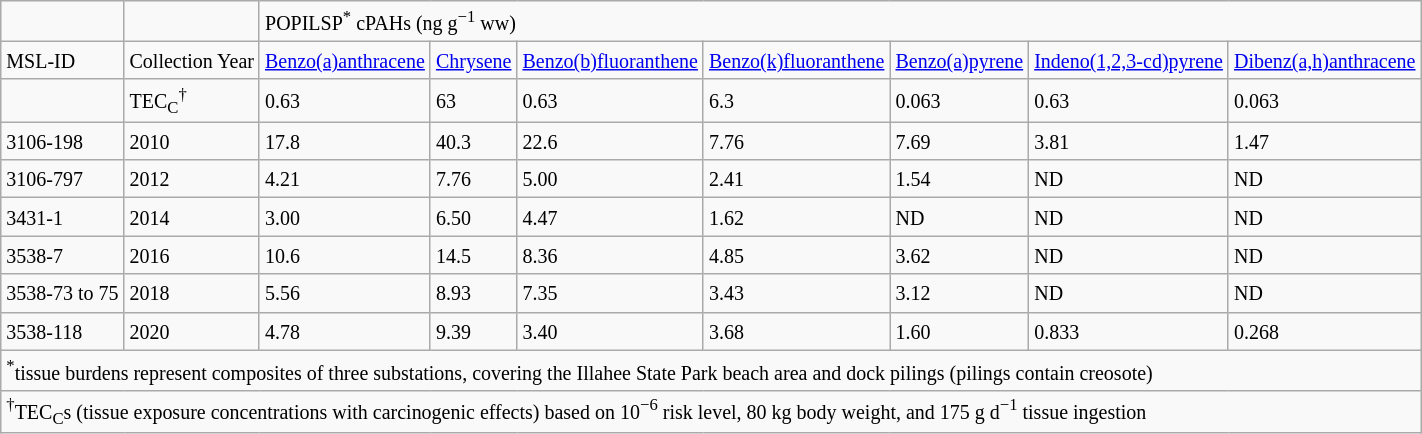<table class="wikitable">
<tr>
<td></td>
<td></td>
<td colspan="7"><small>POPILSP<sup>*</sup> cPAHs (ng g<sup>−1</sup> ww)</small></td>
</tr>
<tr>
<td><small>MSL-ID</small></td>
<td><small>Collection Year</small></td>
<td><small><a href='#'>Benzo(a)anthracene</a></small></td>
<td><small><a href='#'>Chrysene</a></small></td>
<td><small><a href='#'>Benzo(b)fluoranthene</a></small></td>
<td><small><a href='#'>Benzo(k)fluoranthene</a></small></td>
<td><small><a href='#'>Benzo(a)pyrene</a></small></td>
<td><small><a href='#'>Indeno(1,2,3-cd)pyrene</a></small></td>
<td><small><a href='#'>Dibenz(a,h)anthracene</a></small></td>
</tr>
<tr>
<td></td>
<td><small>TEC<sub>C</sub><sup>†</sup></small></td>
<td><small>0.63</small></td>
<td><small>63</small></td>
<td><small>0.63</small></td>
<td><small>6.3</small></td>
<td><small>0.063</small></td>
<td><small>0.63</small></td>
<td><small>0.063</small></td>
</tr>
<tr>
<td><small>3106-198</small></td>
<td><small>2010</small></td>
<td><small>17.8</small></td>
<td><small>40.3</small></td>
<td><small>22.6</small></td>
<td><small>7.76</small></td>
<td><small>7.69</small></td>
<td><small>3.81</small></td>
<td><small>1.47</small></td>
</tr>
<tr>
<td><small>3106-797</small></td>
<td><small>2012</small></td>
<td><small>4.21</small></td>
<td><small>7.76</small></td>
<td><small>5.00</small></td>
<td><small>2.41</small></td>
<td><small>1.54</small></td>
<td><small>ND</small></td>
<td><small>ND</small></td>
</tr>
<tr>
<td><small>3431-1</small></td>
<td><small>2014</small></td>
<td><small>3.00</small></td>
<td><small>6.50</small></td>
<td><small>4.47</small></td>
<td><small>1.62</small></td>
<td><small>ND</small></td>
<td><small>ND</small></td>
<td><small>ND</small></td>
</tr>
<tr>
<td><small>3538-7</small></td>
<td><small>2016</small></td>
<td><small>10.6</small></td>
<td><small>14.5</small></td>
<td><small>8.36</small></td>
<td><small>4.85</small></td>
<td><small>3.62</small></td>
<td><small>ND</small></td>
<td><small>ND</small></td>
</tr>
<tr>
<td><small>3538-73 to 75</small></td>
<td><small>2018</small></td>
<td><small>5.56</small></td>
<td><small>8.93</small></td>
<td><small>7.35</small></td>
<td><small>3.43</small></td>
<td><small>3.12</small></td>
<td><small>ND</small></td>
<td><small>ND</small></td>
</tr>
<tr>
<td><small>3538-118</small></td>
<td><small>2020</small></td>
<td><small>4.78</small></td>
<td><small>9.39</small></td>
<td><small>3.40</small></td>
<td><small>3.68</small></td>
<td><small>1.60</small></td>
<td><small>0.833</small></td>
<td><small>0.268</small></td>
</tr>
<tr>
<td colspan="9"><small><sup>*</sup>tissue burdens represent  composites of three substations, covering the Illahee State Park beach area and dock pilings (pilings contain creosote)</small></td>
</tr>
<tr>
<td colspan="9"><small><sup>†</sup>TEC<sub>C</sub>s (tissue exposure concentrations with carcinogenic effects) based on 10<sup>−6</sup> risk level, 80 kg body weight, and 175 g d<sup>−1</sup> tissue ingestion</small></td>
</tr>
</table>
